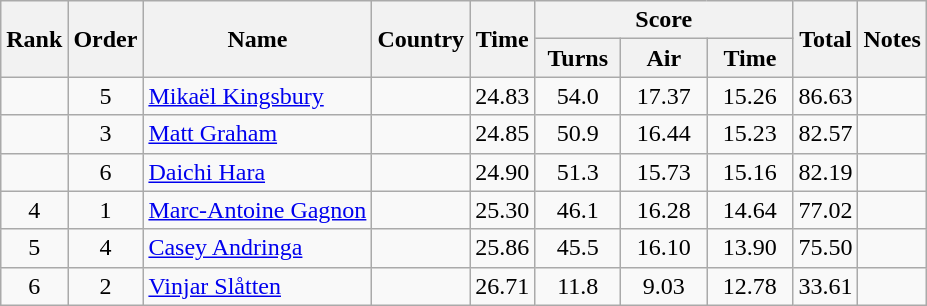<table class="wikitable sortable" style="text-align:center">
<tr>
<th rowspan=2>Rank</th>
<th rowspan=2>Order</th>
<th rowspan=2>Name</th>
<th rowspan=2>Country</th>
<th rowspan=2>Time</th>
<th colspan=3>Score</th>
<th rowspan=2>Total</th>
<th rowspan=2>Notes</th>
</tr>
<tr>
<th width=50>Turns</th>
<th width=50>Air</th>
<th width=50>Time</th>
</tr>
<tr>
<td></td>
<td>5</td>
<td align=left><a href='#'>Mikaël Kingsbury</a></td>
<td align=left></td>
<td>24.83</td>
<td>54.0</td>
<td>17.37</td>
<td>15.26</td>
<td>86.63</td>
<td></td>
</tr>
<tr>
<td></td>
<td>3</td>
<td align=left><a href='#'>Matt Graham</a></td>
<td align=left></td>
<td>24.85</td>
<td>50.9</td>
<td>16.44</td>
<td>15.23</td>
<td>82.57</td>
<td></td>
</tr>
<tr>
<td></td>
<td>6</td>
<td align=left><a href='#'>Daichi Hara</a></td>
<td align=left></td>
<td>24.90</td>
<td>51.3</td>
<td>15.73</td>
<td>15.16</td>
<td>82.19</td>
<td></td>
</tr>
<tr>
<td>4</td>
<td>1</td>
<td align=left><a href='#'>Marc-Antoine Gagnon</a></td>
<td align=left></td>
<td>25.30</td>
<td>46.1</td>
<td>16.28</td>
<td>14.64</td>
<td>77.02</td>
<td></td>
</tr>
<tr>
<td>5</td>
<td>4</td>
<td align=left><a href='#'>Casey Andringa</a></td>
<td align=left></td>
<td>25.86</td>
<td>45.5</td>
<td>16.10</td>
<td>13.90</td>
<td>75.50</td>
<td></td>
</tr>
<tr>
<td>6</td>
<td>2</td>
<td align=left><a href='#'>Vinjar Slåtten</a></td>
<td align=left></td>
<td>26.71</td>
<td>11.8</td>
<td>9.03</td>
<td>12.78</td>
<td>33.61</td>
<td></td>
</tr>
</table>
